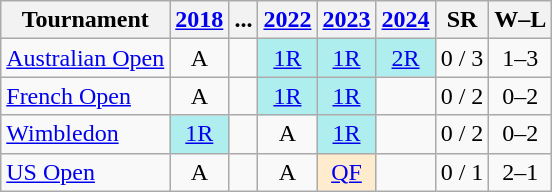<table class=wikitable style=text-align:center>
<tr>
<th>Tournament</th>
<th><a href='#'>2018</a></th>
<th>...</th>
<th><a href='#'>2022</a></th>
<th><a href='#'>2023</a></th>
<th><a href='#'>2024</a></th>
<th>SR</th>
<th>W–L</th>
</tr>
<tr>
<td align=left><a href='#'>Australian Open</a></td>
<td>A</td>
<td></td>
<td bgcolor=afeeee><a href='#'>1R</a></td>
<td bgcolor=afeeee><a href='#'>1R</a></td>
<td bgcolor=afeeee><a href='#'>2R</a></td>
<td>0 / 3</td>
<td>1–3</td>
</tr>
<tr>
<td align=left><a href='#'>French Open</a></td>
<td>A</td>
<td></td>
<td bgcolor=afeeee><a href='#'>1R</a></td>
<td bgcolor=afeeee><a href='#'>1R</a></td>
<td></td>
<td>0 / 2</td>
<td>0–2</td>
</tr>
<tr>
<td align=left><a href='#'>Wimbledon</a></td>
<td bgcolor=afeeee><a href='#'>1R</a></td>
<td></td>
<td>A</td>
<td bgcolor=afeeee><a href='#'>1R</a></td>
<td></td>
<td>0 / 2</td>
<td>0–2</td>
</tr>
<tr>
<td align=left><a href='#'>US Open</a></td>
<td>A</td>
<td></td>
<td>A</td>
<td bgcolor=ffebcd><a href='#'>QF</a></td>
<td></td>
<td>0 / 1</td>
<td>2–1</td>
</tr>
</table>
